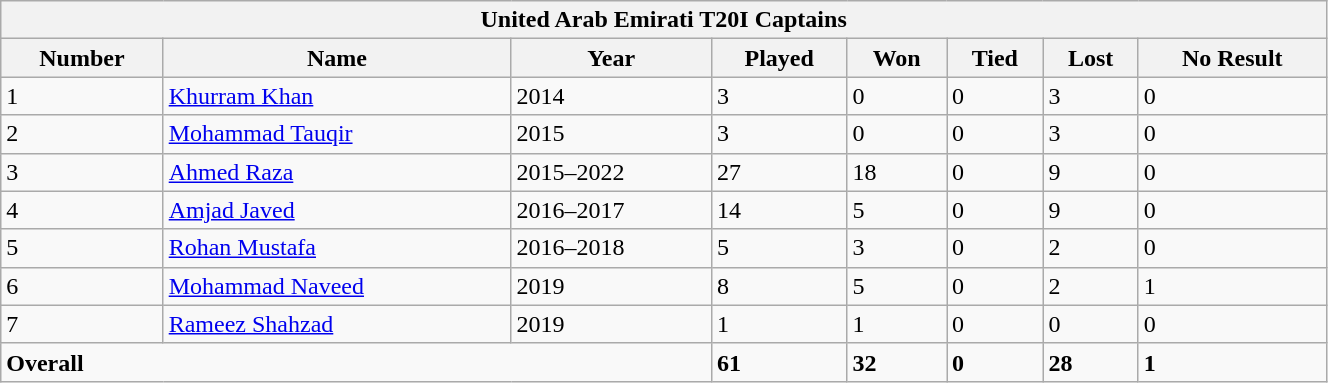<table class="wikitable" width="70%">
<tr>
<th bgcolor="#efefef" colspan=9>United Arab Emirati T20I Captains</th>
</tr>
<tr bgcolor="#efefef">
<th>Number</th>
<th>Name</th>
<th>Year</th>
<th>Played</th>
<th>Won</th>
<th>Tied</th>
<th>Lost</th>
<th>No Result</th>
</tr>
<tr>
<td>1</td>
<td><a href='#'>Khurram Khan</a></td>
<td>2014</td>
<td>3</td>
<td>0</td>
<td>0</td>
<td>3</td>
<td>0</td>
</tr>
<tr>
<td>2</td>
<td><a href='#'>Mohammad Tauqir</a></td>
<td>2015</td>
<td>3</td>
<td>0</td>
<td>0</td>
<td>3</td>
<td>0</td>
</tr>
<tr>
<td>3</td>
<td><a href='#'>Ahmed Raza</a></td>
<td>2015–2022</td>
<td>27</td>
<td>18</td>
<td>0</td>
<td>9</td>
<td>0</td>
</tr>
<tr>
<td>4</td>
<td><a href='#'>Amjad Javed</a></td>
<td>2016–2017</td>
<td>14</td>
<td>5</td>
<td>0</td>
<td>9</td>
<td>0</td>
</tr>
<tr>
<td>5</td>
<td><a href='#'>Rohan Mustafa</a></td>
<td>2016–2018</td>
<td>5</td>
<td>3</td>
<td>0</td>
<td>2</td>
<td>0</td>
</tr>
<tr>
<td>6</td>
<td><a href='#'>Mohammad Naveed</a></td>
<td>2019</td>
<td>8</td>
<td>5</td>
<td>0</td>
<td>2</td>
<td>1</td>
</tr>
<tr>
<td>7</td>
<td><a href='#'>Rameez Shahzad</a></td>
<td>2019</td>
<td>1</td>
<td>1</td>
<td>0</td>
<td>0</td>
<td>0</td>
</tr>
<tr>
<td colspan=3><strong>Overall</strong></td>
<td><strong>61</strong></td>
<td><strong>32</strong></td>
<td><strong>0</strong></td>
<td><strong>28</strong></td>
<td><strong>1</strong></td>
</tr>
</table>
